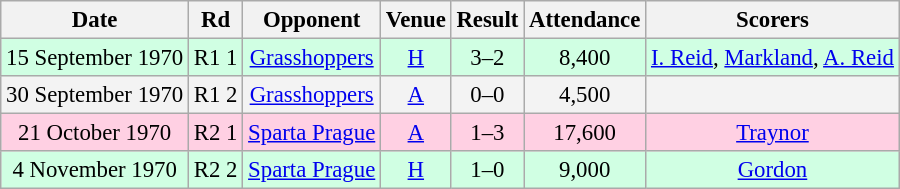<table class="wikitable sortable" style="font-size:95%; text-align:center">
<tr>
<th>Date</th>
<th>Rd</th>
<th>Opponent</th>
<th>Venue</th>
<th>Result</th>
<th>Attendance</th>
<th>Scorers</th>
</tr>
<tr bgcolor = "#d0ffe3">
<td>15 September 1970</td>
<td>R1 1</td>
<td> <a href='#'>Grasshoppers</a></td>
<td><a href='#'>H</a></td>
<td>3–2</td>
<td>8,400</td>
<td><a href='#'>I. Reid</a>, <a href='#'>Markland</a>, <a href='#'>A. Reid</a></td>
</tr>
<tr bgcolor = "#f3f3f3">
<td>30 September 1970</td>
<td>R1 2</td>
<td> <a href='#'>Grasshoppers</a></td>
<td><a href='#'>A</a></td>
<td>0–0</td>
<td>4,500</td>
<td></td>
</tr>
<tr bgcolor = "#ffd0e3">
<td>21 October 1970</td>
<td>R2 1</td>
<td> <a href='#'>Sparta Prague</a></td>
<td><a href='#'>A</a></td>
<td>1–3</td>
<td>17,600</td>
<td><a href='#'>Traynor</a></td>
</tr>
<tr bgcolor = "#d0ffe3">
<td>4 November 1970</td>
<td>R2 2</td>
<td> <a href='#'>Sparta Prague</a></td>
<td><a href='#'>H</a></td>
<td>1–0</td>
<td>9,000</td>
<td><a href='#'>Gordon</a></td>
</tr>
</table>
